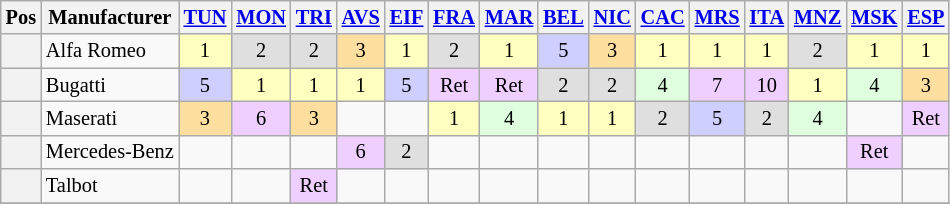<table class="wikitable" style="font-size: 85%; text-align:center">
<tr valign="top">
<th valign="middle">Pos</th>
<th valign="middle">Manufacturer</th>
<th><a href='#'>TUN</a><br></th>
<th><strong><a href='#'>MON</a> </strong><br></th>
<th><a href='#'>TRI</a><br></th>
<th><a href='#'>AVS</a><br></th>
<th><a href='#'>EIF</a><br></th>
<th><strong><a href='#'>FRA</a> </strong><br></th>
<th><a href='#'>MAR</a><br></th>
<th><strong><a href='#'>BEL</a> </strong><br></th>
<th><a href='#'>NIC</a><br></th>
<th><a href='#'>CAC</a><br></th>
<th><a href='#'>MRS</a><br></th>
<th><strong><a href='#'>ITA</a> </strong><br></th>
<th><a href='#'>MNZ</a><br></th>
<th><a href='#'>MSK</a><br></th>
<th><strong><a href='#'>ESP</a> </strong><br></th>
</tr>
<tr>
<th></th>
<td align="left"> Alfa Romeo</td>
<td style="background:#ffffbf;">1</td>
<td style="background:#dfdfdf;">2</td>
<td style="background:#dfdfdf;">2</td>
<td style="background:#ffdf9f;">3</td>
<td style="background:#ffffbf;">1</td>
<td style="background:#dfdfdf;">2</td>
<td style="background:#ffffbf;">1</td>
<td style="background:#cfcfff;">5</td>
<td style="background:#ffdf9f;">3</td>
<td style="background:#ffffbf;">1</td>
<td style="background:#ffffbf;">1</td>
<td style="background:#ffffbf;">1</td>
<td style="background:#dfdfdf;">2</td>
<td style="background:#ffffbf;">1</td>
<td style="background:#ffffbf;">1</td>
</tr>
<tr>
<th></th>
<td align="left"> Bugatti</td>
<td style="background:#cfcfff;">5</td>
<td style="background:#ffffbf;">1</td>
<td style="background:#ffffbf;">1</td>
<td style="background:#ffffbf;">1</td>
<td style="background:#cfcfff;">5</td>
<td style="background:#efcfff;">Ret</td>
<td style="background:#efcfff;">Ret</td>
<td style="background:#dfdfdf;">2</td>
<td style="background:#dfdfdf;">2</td>
<td style="background:#dfffdf;">4</td>
<td style="background:#efcfff;">7</td>
<td style="background:#efcfff;">10</td>
<td style="background:#ffffbf;">1</td>
<td style="background:#dfffdf;">4</td>
<td style="background:#ffdf9f;">3</td>
</tr>
<tr>
<th></th>
<td align="left"> Maserati</td>
<td style="background:#ffdf9f;">3</td>
<td style="background:#efcfff;">6</td>
<td style="background:#ffdf9f;">3</td>
<td></td>
<td></td>
<td style="background:#ffffbf;">1</td>
<td style="background:#dfffdf;">4</td>
<td style="background:#ffffbf;">1</td>
<td style="background:#ffffbf;">1</td>
<td style="background:#dfdfdf;">2</td>
<td style="background:#cfcfff;">5</td>
<td style="background:#dfdfdf;">2</td>
<td style="background:#dfffdf;">4</td>
<td></td>
<td style="background:#efcfff;">Ret</td>
</tr>
<tr>
<th></th>
<td align="left"> Mercedes-Benz</td>
<td></td>
<td></td>
<td></td>
<td style="background:#efcfff;">6</td>
<td style="background:#dfdfdf;">2</td>
<td></td>
<td></td>
<td></td>
<td></td>
<td></td>
<td></td>
<td></td>
<td></td>
<td style="background:#efcfff;">Ret</td>
<td></td>
</tr>
<tr>
<th></th>
<td align="left"> Talbot</td>
<td></td>
<td></td>
<td style="background:#efcfff;">Ret</td>
<td></td>
<td></td>
<td></td>
<td></td>
<td></td>
<td></td>
<td></td>
<td></td>
<td></td>
<td></td>
<td></td>
<td></td>
</tr>
<tr>
</tr>
</table>
